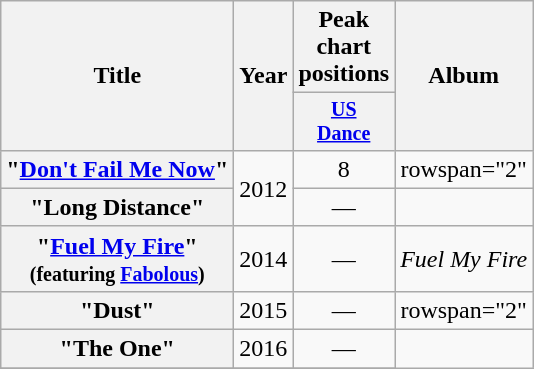<table class="wikitable plainrowheaders" style="text-align:center;">
<tr>
<th scope="col" rowspan="2">Title</th>
<th scope="col" rowspan="2">Year</th>
<th scope="col" colspan="1">Peak chart positions</th>
<th scope="col" rowspan="2">Album</th>
</tr>
<tr style="font-size:smaller;">
<th style="width:45px;"><a href='#'>US <br>Dance</a></th>
</tr>
<tr>
<th scope="row">"<a href='#'>Don't Fail Me Now</a>"</th>
<td rowspan="2">2012</td>
<td>8</td>
<td>rowspan="2" </td>
</tr>
<tr>
<th scope="row">"Long Distance"</th>
<td>—</td>
</tr>
<tr>
<th scope="row">"<a href='#'>Fuel My Fire</a>"<br><small>(featuring <a href='#'>Fabolous</a>)</small></th>
<td rowspan="1">2014</td>
<td>—</td>
<td><em>Fuel My Fire</em></td>
</tr>
<tr>
<th scope="row">"Dust"</th>
<td rowspan="1">2015</td>
<td>—</td>
<td>rowspan="2" </td>
</tr>
<tr>
<th scope="row">"The One"</th>
<td rowspan="1">2016</td>
<td>—</td>
</tr>
<tr>
</tr>
</table>
